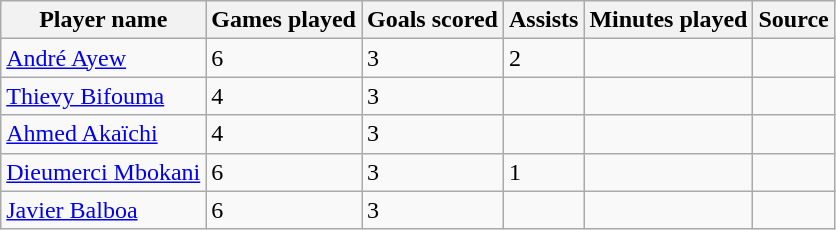<table class="wikitable">
<tr>
<th>Player name</th>
<th>Games played</th>
<th>Goals scored</th>
<th>Assists</th>
<th>Minutes played</th>
<th>Source</th>
</tr>
<tr>
<td> <a href='#'>André Ayew</a></td>
<td>6</td>
<td>3</td>
<td>2</td>
<td></td>
<td></td>
</tr>
<tr>
<td> <a href='#'>Thievy Bifouma</a></td>
<td>4</td>
<td>3</td>
<td></td>
<td></td>
<td></td>
</tr>
<tr>
<td> <a href='#'>Ahmed Akaïchi</a></td>
<td>4</td>
<td>3</td>
<td></td>
<td></td>
<td></td>
</tr>
<tr>
<td> <a href='#'>Dieumerci Mbokani</a></td>
<td>6</td>
<td>3</td>
<td>1</td>
<td></td>
<td></td>
</tr>
<tr>
<td> <a href='#'>Javier Balboa</a></td>
<td>6</td>
<td>3</td>
<td></td>
<td></td>
<td></td>
</tr>
</table>
